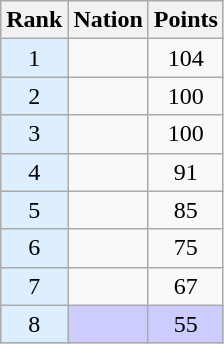<table class="wikitable sortable" style="text-align:center">
<tr>
<th>Rank</th>
<th>Nation</th>
<th>Points</th>
</tr>
<tr>
<td bgcolor = DDEEFF>1</td>
<td align=left></td>
<td>104</td>
</tr>
<tr>
<td bgcolor = DDEEFF>2</td>
<td align=left></td>
<td>100</td>
</tr>
<tr>
<td bgcolor = DDEEFF>3</td>
<td align=left></td>
<td>100</td>
</tr>
<tr>
<td bgcolor = DDEEFF>4</td>
<td align=left></td>
<td>91</td>
</tr>
<tr>
<td bgcolor = DDEEFF>5</td>
<td align=left></td>
<td>85</td>
</tr>
<tr>
<td bgcolor = DDEEFF>6</td>
<td align=left></td>
<td>75</td>
</tr>
<tr>
<td bgcolor = DDEEFF>7</td>
<td align=left></td>
<td>67</td>
</tr>
<tr style="background-color:#ccccff">
<td bgcolor = DDEEFF>8</td>
<td align=left></td>
<td>55</td>
</tr>
</table>
